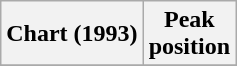<table class="wikitable plainrowheaders" style="text-align:center">
<tr>
<th scope="col">Chart (1993)</th>
<th scope="col">Peak<br>position</th>
</tr>
<tr>
</tr>
</table>
